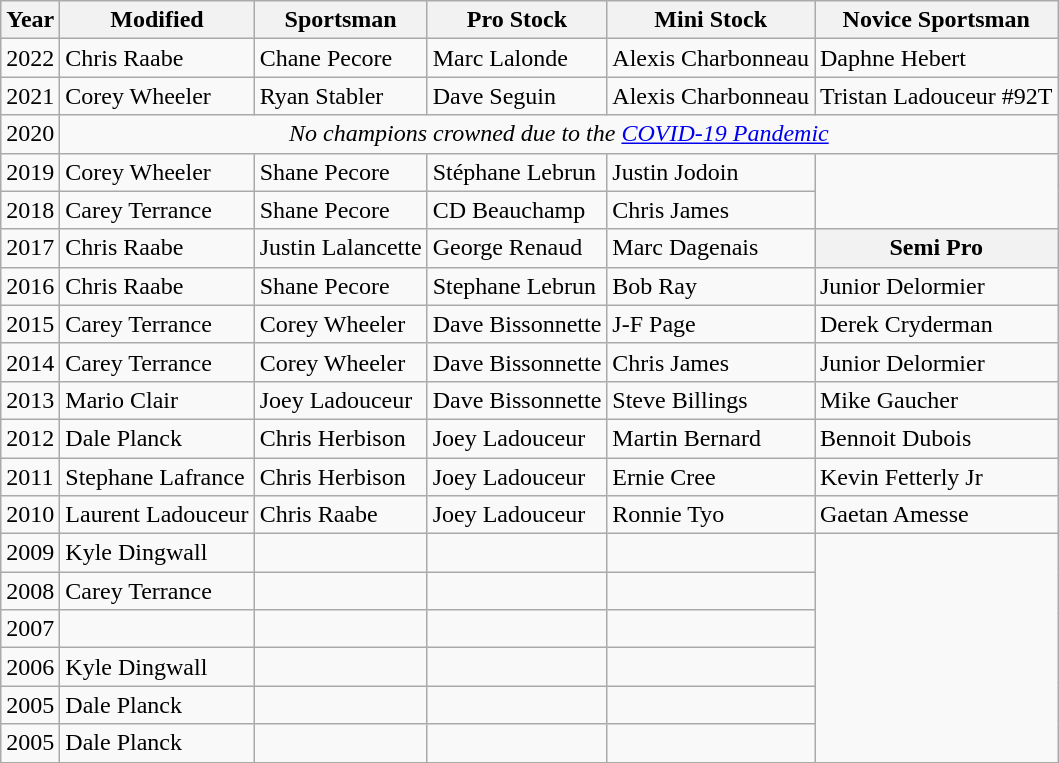<table class="wikitable">
<tr>
<th>Year</th>
<th>Modified</th>
<th>Sportsman</th>
<th>Pro Stock</th>
<th>Mini Stock</th>
<th>Novice Sportsman</th>
</tr>
<tr>
<td>2022</td>
<td>Chris Raabe</td>
<td>Chane Pecore</td>
<td>Marc Lalonde</td>
<td>Alexis Charbonneau</td>
<td>Daphne Hebert</td>
</tr>
<tr>
<td>2021</td>
<td>Corey Wheeler</td>
<td>Ryan Stabler</td>
<td>Dave Seguin</td>
<td>Alexis Charbonneau</td>
<td>Tristan Ladouceur #92T</td>
</tr>
<tr>
<td align="center">2020</td>
<td colspan="6" align="center"><em>No champions crowned due to the <a href='#'>COVID-19 Pandemic</a></em></td>
</tr>
<tr>
<td>2019</td>
<td>Corey Wheeler</td>
<td>Shane Pecore</td>
<td>Stéphane Lebrun</td>
<td>Justin Jodoin</td>
</tr>
<tr>
<td>2018</td>
<td>Carey Terrance</td>
<td>Shane Pecore</td>
<td>CD Beauchamp</td>
<td>Chris James</td>
</tr>
<tr>
<td>2017</td>
<td>Chris Raabe</td>
<td>Justin Lalancette</td>
<td>George Renaud</td>
<td>Marc Dagenais</td>
<th>Semi Pro</th>
</tr>
<tr>
<td>2016</td>
<td>Chris Raabe</td>
<td>Shane Pecore</td>
<td>Stephane Lebrun</td>
<td>Bob Ray</td>
<td>Junior Delormier</td>
</tr>
<tr>
<td>2015</td>
<td>Carey Terrance</td>
<td>Corey Wheeler</td>
<td>Dave Bissonnette</td>
<td>J-F Page</td>
<td>Derek Cryderman</td>
</tr>
<tr>
<td>2014</td>
<td>Carey Terrance</td>
<td>Corey Wheeler</td>
<td>Dave Bissonnette</td>
<td>Chris James</td>
<td>Junior Delormier</td>
</tr>
<tr>
<td>2013</td>
<td>Mario Clair</td>
<td>Joey Ladouceur</td>
<td>Dave Bissonnette</td>
<td>Steve Billings</td>
<td>Mike Gaucher</td>
</tr>
<tr>
<td>2012</td>
<td>Dale Planck</td>
<td>Chris Herbison</td>
<td>Joey Ladouceur</td>
<td>Martin Bernard</td>
<td>Bennoit Dubois</td>
</tr>
<tr>
<td>2011</td>
<td>Stephane Lafrance</td>
<td>Chris Herbison</td>
<td>Joey Ladouceur</td>
<td>Ernie Cree</td>
<td>Kevin Fetterly Jr</td>
</tr>
<tr>
<td>2010</td>
<td>Laurent Ladouceur</td>
<td>Chris Raabe</td>
<td>Joey Ladouceur</td>
<td>Ronnie Tyo</td>
<td>Gaetan Amesse</td>
</tr>
<tr>
<td>2009</td>
<td>Kyle Dingwall</td>
<td></td>
<td></td>
<td></td>
</tr>
<tr>
<td>2008</td>
<td>Carey Terrance</td>
<td></td>
<td></td>
<td></td>
</tr>
<tr>
<td>2007</td>
<td></td>
<td></td>
<td></td>
<td></td>
</tr>
<tr>
<td>2006</td>
<td>Kyle Dingwall</td>
<td></td>
<td></td>
<td></td>
</tr>
<tr>
<td>2005</td>
<td>Dale Planck</td>
<td></td>
<td></td>
<td></td>
</tr>
<tr>
<td>2005</td>
<td>Dale Planck</td>
<td></td>
<td></td>
<td></td>
</tr>
<tr>
</tr>
</table>
